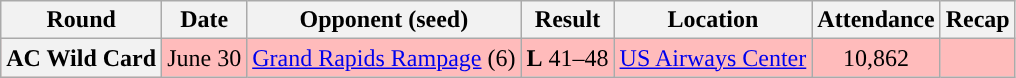<table class="wikitable" style="text-align:center">
<tr>
<th>Round</th>
<th>Date</th>
<th>Opponent (seed)</th>
<th>Result</th>
<th>Location</th>
<th>Attendance</th>
<th>Recap</th>
</tr>
<tr bgcolor="#ffbbbb">
<th>AC Wild Card</th>
<td>June 30</td>
<td><a href='#'>Grand Rapids Rampage</a> (6)</td>
<td><strong>L</strong> 41–48</td>
<td><a href='#'>US Airways Center</a></td>
<td>10,862</td>
<td></td>
</tr>
</table>
